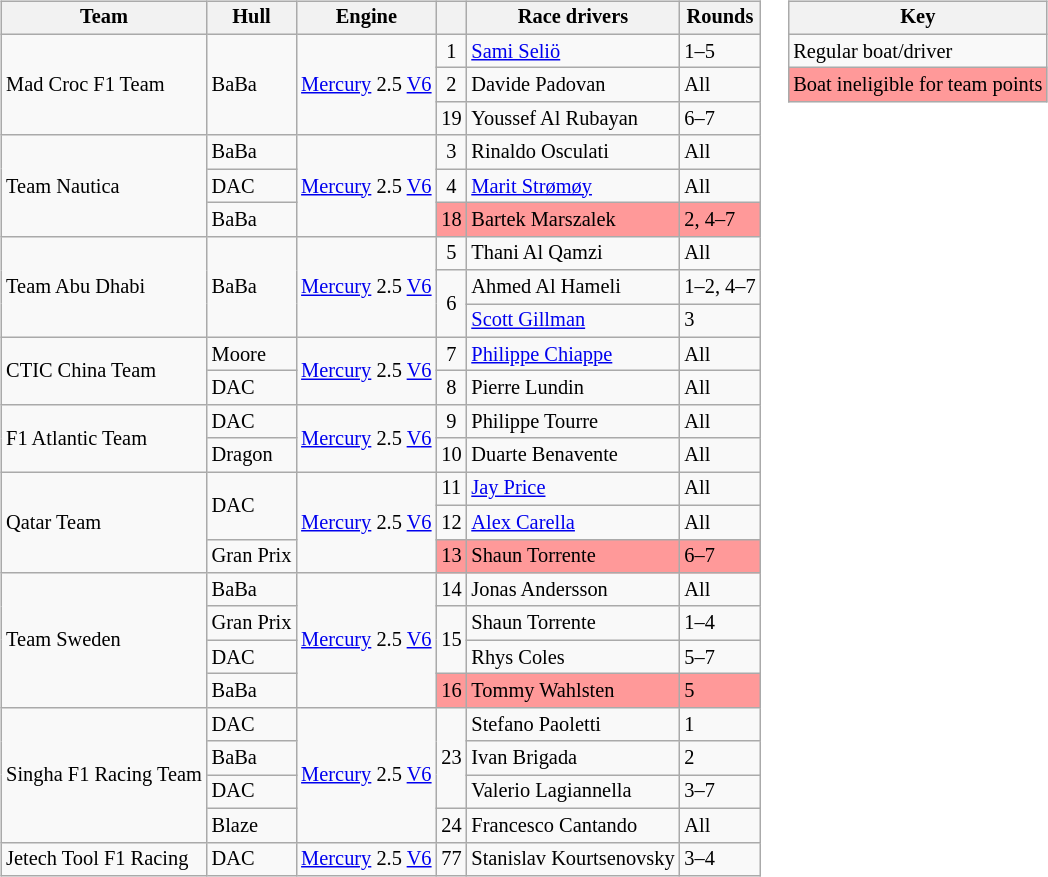<table>
<tr>
<td><br><table class="wikitable" style="font-size: 85%;">
<tr>
<th>Team</th>
<th>Hull</th>
<th>Engine</th>
<th></th>
<th>Race drivers</th>
<th>Rounds</th>
</tr>
<tr>
<td rowspan=3> Mad Croc F1 Team</td>
<td rowspan=3>BaBa</td>
<td rowspan=3><a href='#'>Mercury</a> 2.5 <a href='#'>V6</a></td>
<td align=center>1</td>
<td> <a href='#'>Sami Seliö</a></td>
<td>1–5</td>
</tr>
<tr>
<td align=center>2</td>
<td> Davide Padovan</td>
<td>All</td>
</tr>
<tr>
<td align=center>19</td>
<td> Youssef Al Rubayan</td>
<td>6–7</td>
</tr>
<tr>
<td rowspan=3> Team Nautica</td>
<td>BaBa</td>
<td rowspan=3><a href='#'>Mercury</a> 2.5 <a href='#'>V6</a></td>
<td align=center>3</td>
<td> Rinaldo Osculati</td>
<td>All</td>
</tr>
<tr>
<td>DAC</td>
<td align=center>4</td>
<td> <a href='#'>Marit Strømøy</a></td>
<td>All</td>
</tr>
<tr>
<td>BaBa</td>
<td style="background:#F99;" align=center>18</td>
<td style="background:#F99;"> Bartek Marszalek</td>
<td style="background:#F99;">2, 4–7</td>
</tr>
<tr>
<td rowspan=3> Team Abu Dhabi</td>
<td rowspan=3>BaBa</td>
<td rowspan=3><a href='#'>Mercury</a> 2.5 <a href='#'>V6</a></td>
<td align=center>5</td>
<td> Thani Al Qamzi</td>
<td>All</td>
</tr>
<tr>
<td rowspan=2 align=center>6</td>
<td> Ahmed Al Hameli</td>
<td>1–2, 4–7</td>
</tr>
<tr>
<td> <a href='#'>Scott Gillman</a></td>
<td>3</td>
</tr>
<tr>
<td rowspan=2> CTIC China Team</td>
<td>Moore</td>
<td rowspan=2><a href='#'>Mercury</a> 2.5 <a href='#'>V6</a></td>
<td align=center>7</td>
<td> <a href='#'>Philippe Chiappe</a></td>
<td>All</td>
</tr>
<tr>
<td>DAC</td>
<td align=center>8</td>
<td> Pierre Lundin</td>
<td>All</td>
</tr>
<tr>
<td rowspan=2> F1 Atlantic Team</td>
<td>DAC</td>
<td rowspan=2><a href='#'>Mercury</a> 2.5 <a href='#'>V6</a></td>
<td align=center>9</td>
<td> Philippe Tourre</td>
<td>All</td>
</tr>
<tr>
<td>Dragon</td>
<td align=center>10</td>
<td> Duarte Benavente</td>
<td>All</td>
</tr>
<tr>
<td rowspan=3> Qatar Team</td>
<td rowspan=2>DAC</td>
<td rowspan=3><a href='#'>Mercury</a> 2.5 <a href='#'>V6</a></td>
<td align=center>11</td>
<td> <a href='#'>Jay Price</a></td>
<td>All</td>
</tr>
<tr>
<td align=center>12</td>
<td> <a href='#'>Alex Carella</a></td>
<td>All</td>
</tr>
<tr>
<td>Gran Prix</td>
<td style="background:#F99;" align=center>13</td>
<td style="background:#F99;"> Shaun Torrente</td>
<td style="background:#F99;">6–7</td>
</tr>
<tr>
<td rowspan=4> Team Sweden</td>
<td>BaBa</td>
<td rowspan=4><a href='#'>Mercury</a> 2.5 <a href='#'>V6</a></td>
<td align=center>14</td>
<td> Jonas Andersson</td>
<td>All</td>
</tr>
<tr>
<td>Gran Prix</td>
<td rowspan=2 align=center>15</td>
<td> Shaun Torrente</td>
<td>1–4</td>
</tr>
<tr>
<td>DAC</td>
<td> Rhys Coles</td>
<td>5–7</td>
</tr>
<tr>
<td>BaBa</td>
<td style="background:#F99;" align=center>16</td>
<td style="background:#F99;"> Tommy Wahlsten</td>
<td style="background:#F99;">5</td>
</tr>
<tr>
<td rowspan=4> Singha F1 Racing Team</td>
<td>DAC</td>
<td rowspan=4><a href='#'>Mercury</a> 2.5 <a href='#'>V6</a></td>
<td rowspan=3 align=center>23</td>
<td> Stefano Paoletti</td>
<td>1</td>
</tr>
<tr>
<td>BaBa</td>
<td> Ivan Brigada</td>
<td>2</td>
</tr>
<tr>
<td>DAC</td>
<td> Valerio Lagiannella</td>
<td>3–7</td>
</tr>
<tr>
<td>Blaze</td>
<td align=center>24</td>
<td> Francesco Cantando</td>
<td>All</td>
</tr>
<tr>
<td> Jetech Tool F1 Racing</td>
<td>DAC</td>
<td><a href='#'>Mercury</a> 2.5 <a href='#'>V6</a></td>
<td align=center>77</td>
<td> Stanislav Kourtsenovsky</td>
<td>3–4</td>
</tr>
</table>
</td>
<td valign="top"><br><table class="wikitable" style="font-size: 85%;">
<tr>
<th colspan=2>Key</th>
</tr>
<tr>
<td>Regular boat/driver</td>
</tr>
<tr style="background:#F99;">
<td>Boat ineligible for team points</td>
</tr>
</table>
</td>
</tr>
</table>
